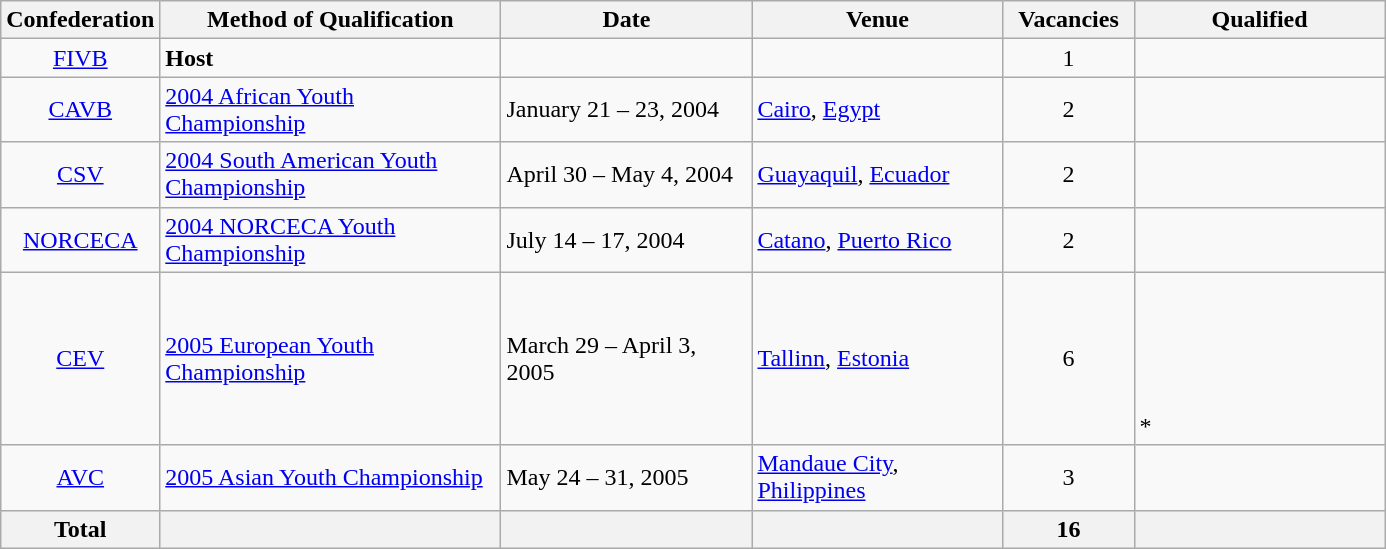<table class="wikitable">
<tr>
<th width=50>Confederation</th>
<th width=220>Method of Qualification</th>
<th width=160>Date</th>
<th width=160>Venue</th>
<th width=80>Vacancies</th>
<th width=160>Qualified</th>
</tr>
<tr>
<td align=center><a href='#'>FIVB</a></td>
<td><strong>Host</strong></td>
<td></td>
<td></td>
<td style="text-align:center;">1</td>
<td></td>
</tr>
<tr>
<td align=center><a href='#'>CAVB</a></td>
<td><a href='#'>2004 African Youth Championship</a></td>
<td>January 21 – 23, 2004</td>
<td> <a href='#'>Cairo</a>, <a href='#'>Egypt</a></td>
<td style="text-align:center;">2</td>
<td><br></td>
</tr>
<tr>
<td align=center><a href='#'>CSV</a></td>
<td><a href='#'>2004 South American Youth Championship</a></td>
<td>April 30 – May 4, 2004</td>
<td> <a href='#'>Guayaquil</a>, <a href='#'>Ecuador</a></td>
<td style="text-align:center;">2</td>
<td><br></td>
</tr>
<tr>
<td align=center><a href='#'>NORCECA</a></td>
<td><a href='#'>2004 NORCECA Youth Championship</a></td>
<td>July 14 – 17, 2004</td>
<td> <a href='#'>Catano</a>, <a href='#'>Puerto Rico</a></td>
<td style="text-align:center;">2</td>
<td><br></td>
</tr>
<tr>
<td align=center><a href='#'>CEV</a></td>
<td><a href='#'>2005 European Youth Championship</a></td>
<td>March 29 – April 3, 2005</td>
<td> <a href='#'>Tallinn</a>, <a href='#'>Estonia</a></td>
<td style="text-align:center;">6</td>
<td><br><br><br><br><br>*</td>
</tr>
<tr>
<td align=center><a href='#'>AVC</a></td>
<td><a href='#'>2005 Asian Youth Championship</a></td>
<td>May 24 – 31, 2005</td>
<td> <a href='#'>Mandaue City</a>, <a href='#'>Philippines</a></td>
<td style="text-align:center;">3</td>
<td><br><br></td>
</tr>
<tr>
<th>Total</th>
<th></th>
<th></th>
<th></th>
<th>16</th>
<th></th>
</tr>
</table>
